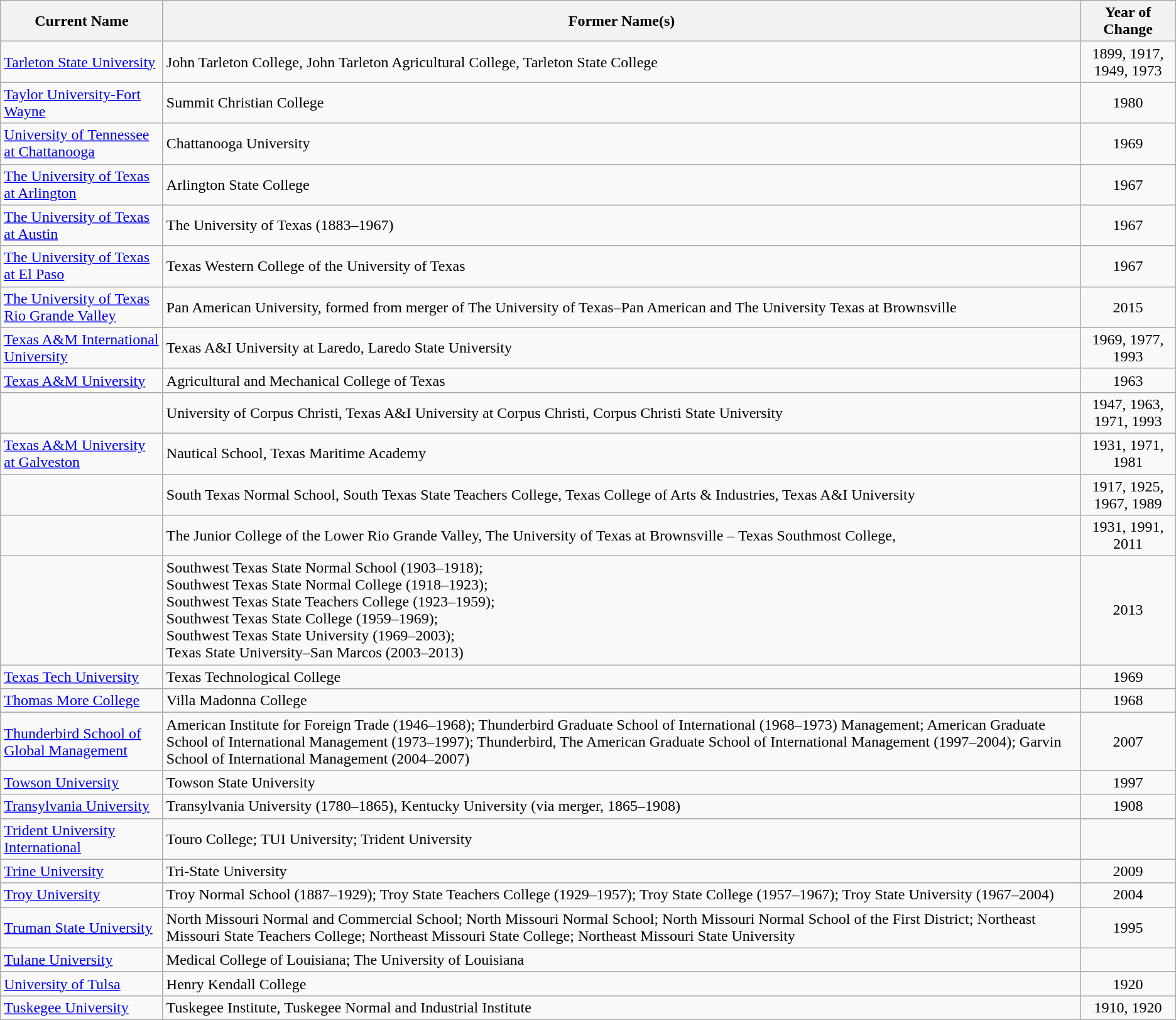<table class="wikitable sortable">
<tr>
<th>Current Name</th>
<th>Former Name(s)</th>
<th>Year of Change</th>
</tr>
<tr>
<td><a href='#'>Tarleton State University</a></td>
<td>John Tarleton College, John Tarleton Agricultural College, Tarleton State College</td>
<td align="center">1899, 1917, 1949, 1973</td>
</tr>
<tr>
<td><a href='#'>Taylor University-Fort Wayne</a></td>
<td>Summit Christian College</td>
<td align="center">1980</td>
</tr>
<tr>
<td><a href='#'>University of Tennessee at Chattanooga</a></td>
<td>Chattanooga University</td>
<td align="center">1969</td>
</tr>
<tr>
<td><a href='#'>The University of Texas at Arlington</a></td>
<td>Arlington State College</td>
<td align="center">1967</td>
</tr>
<tr>
<td><a href='#'>The University of Texas at Austin</a></td>
<td>The University of Texas (1883–1967)</td>
<td align="center">1967</td>
</tr>
<tr>
<td><a href='#'>The University of Texas at El Paso</a></td>
<td>Texas Western College of the University of Texas</td>
<td align="center">1967</td>
</tr>
<tr>
<td><a href='#'>The University of Texas Rio Grande Valley</a></td>
<td>Pan American University, formed from merger of The University of Texas–Pan American and The University Texas at Brownsville</td>
<td align="center">2015</td>
</tr>
<tr>
<td><a href='#'>Texas A&M International University</a></td>
<td>Texas A&I University at Laredo, Laredo State University</td>
<td align="center">1969, 1977, 1993</td>
</tr>
<tr>
<td><a href='#'>Texas A&M University</a></td>
<td>Agricultural and Mechanical College of Texas</td>
<td align="center">1963</td>
</tr>
<tr>
<td></td>
<td>University of Corpus Christi, Texas A&I University at Corpus Christi, Corpus Christi State University</td>
<td align="center">1947, 1963, 1971, 1993</td>
</tr>
<tr>
<td><a href='#'>Texas A&M University at Galveston</a></td>
<td>Nautical School, Texas Maritime Academy</td>
<td align="center">1931, 1971, 1981</td>
</tr>
<tr>
<td></td>
<td>South Texas Normal School, South Texas State Teachers College, Texas College of Arts & Industries, Texas A&I University</td>
<td align="center">1917, 1925, 1967, 1989</td>
</tr>
<tr>
<td></td>
<td>The Junior College of the Lower Rio Grande Valley, The University of Texas at Brownsville – Texas Southmost College,</td>
<td align="center">1931, 1991, 2011</td>
</tr>
<tr>
<td></td>
<td>Southwest Texas State Normal School (1903–1918);<br>Southwest Texas State Normal College (1918–1923);<br>Southwest Texas State Teachers College (1923–1959);<br>Southwest Texas State College (1959–1969);<br>Southwest Texas State University (1969–2003);<br>Texas State University–San Marcos (2003–2013)</td>
<td align="center">2013</td>
</tr>
<tr>
<td><a href='#'>Texas Tech University</a></td>
<td>Texas Technological College</td>
<td align="center">1969</td>
</tr>
<tr>
<td><a href='#'>Thomas More College</a></td>
<td>Villa Madonna College</td>
<td align="center">1968</td>
</tr>
<tr>
<td><a href='#'>Thunderbird School of Global Management</a></td>
<td>American Institute for Foreign Trade (1946–1968); Thunderbird Graduate School of International (1968–1973) Management; American Graduate School of International Management (1973–1997); Thunderbird, The American Graduate School of International Management (1997–2004); Garvin School of International Management (2004–2007)</td>
<td align="center">2007</td>
</tr>
<tr>
<td><a href='#'>Towson University</a></td>
<td>Towson State University</td>
<td align="center">1997</td>
</tr>
<tr>
<td><a href='#'>Transylvania University</a></td>
<td>Transylvania University (1780–1865), Kentucky University (via merger, 1865–1908)</td>
<td align="center">1908</td>
</tr>
<tr>
<td><a href='#'>Trident University International</a></td>
<td>Touro College; TUI University; Trident University</td>
<td align="center"></td>
</tr>
<tr>
<td><a href='#'>Trine University</a></td>
<td>Tri-State University</td>
<td align="center">2009</td>
</tr>
<tr>
<td><a href='#'>Troy University</a></td>
<td>Troy Normal School (1887–1929); Troy State Teachers College (1929–1957); Troy State College (1957–1967); Troy State University (1967–2004)</td>
<td align="center">2004</td>
</tr>
<tr>
<td><a href='#'>Truman State University</a></td>
<td>North Missouri Normal and Commercial School; North Missouri Normal School; North Missouri Normal School of the First District; Northeast Missouri State Teachers College; Northeast Missouri State College; Northeast Missouri State University</td>
<td align="center">1995</td>
</tr>
<tr>
<td><a href='#'>Tulane University</a></td>
<td>Medical College of Louisiana; The University of Louisiana</td>
</tr>
<tr>
<td><a href='#'>University of Tulsa</a></td>
<td>Henry Kendall College</td>
<td align="center">1920</td>
</tr>
<tr>
<td><a href='#'>Tuskegee University</a></td>
<td>Tuskegee Institute, Tuskegee Normal and Industrial Institute</td>
<td align="center">1910, 1920</td>
</tr>
</table>
